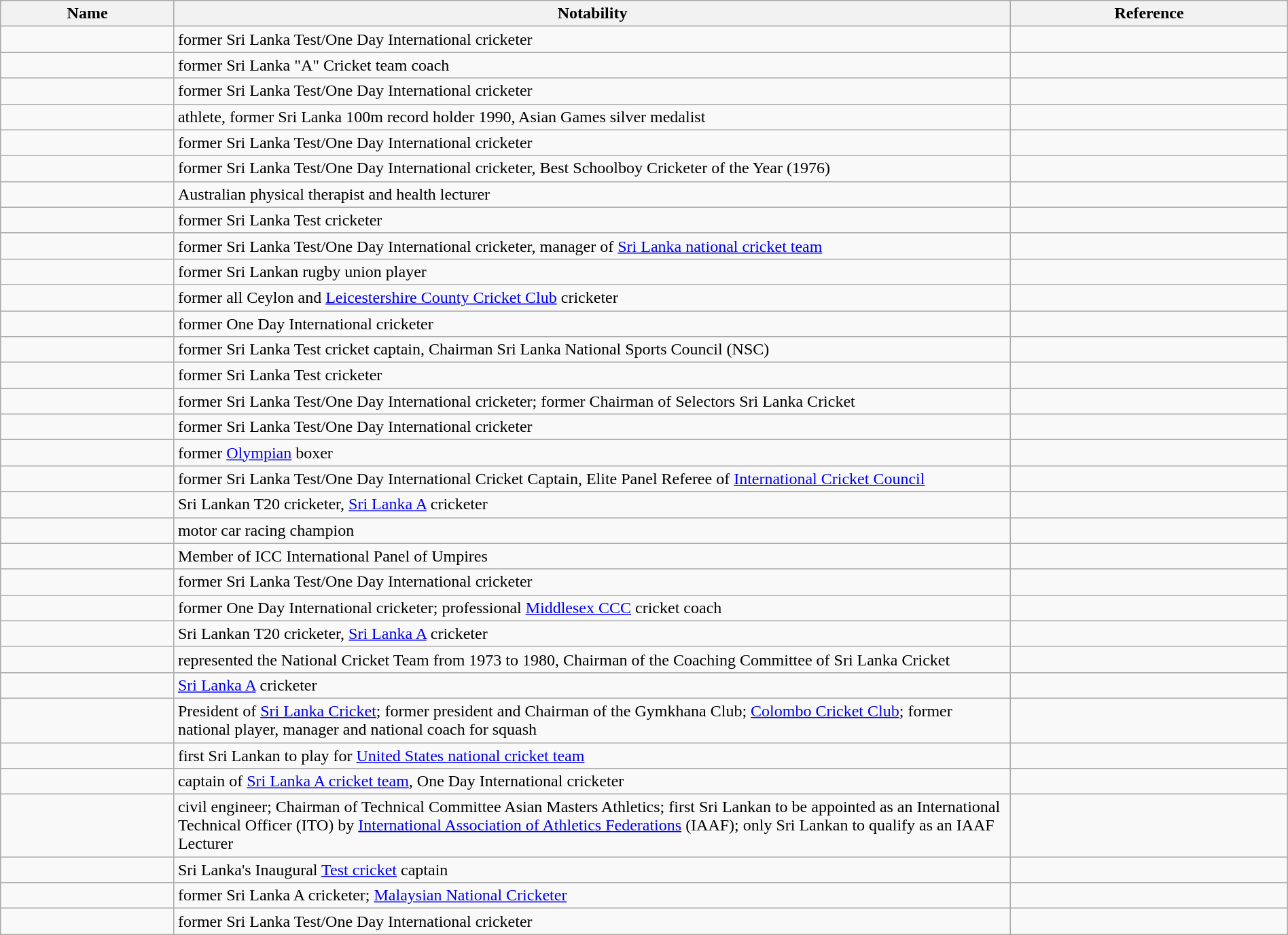<table class="wikitable sortable" style="width:100%">
<tr>
<th style="width:*;">Name</th>
<th style="width:65%;" class="unsortable">Notability</th>
<th style="width:*;" class="unsortable">Reference</th>
</tr>
<tr>
<td></td>
<td>former Sri Lanka Test/One Day International cricketer</td>
<td style="text-align:center;"></td>
</tr>
<tr>
<td></td>
<td>former Sri Lanka "A" Cricket team coach</td>
<td style="text-align:center;"></td>
</tr>
<tr>
<td></td>
<td>former Sri Lanka Test/One Day International cricketer</td>
<td style="text-align:center;"></td>
</tr>
<tr>
<td></td>
<td>athlete, former Sri Lanka 100m record holder 1990,  Asian Games silver medalist</td>
<td style="text-align:center;"></td>
</tr>
<tr>
<td></td>
<td>former Sri Lanka Test/One Day International cricketer</td>
<td style="text-align:center;"></td>
</tr>
<tr>
<td></td>
<td>former Sri Lanka Test/One Day International cricketer, Best Schoolboy Cricketer of the Year (1976)</td>
<td style="text-align:center;"></td>
</tr>
<tr>
<td></td>
<td>Australian physical therapist and health lecturer</td>
<td style="text-align:center;"></td>
</tr>
<tr>
<td></td>
<td>former Sri Lanka Test cricketer</td>
<td style="text-align:center;"></td>
</tr>
<tr>
<td></td>
<td>former Sri Lanka Test/One Day International cricketer, manager of <a href='#'>Sri Lanka national cricket team</a></td>
<td style="text-align:center;"></td>
</tr>
<tr>
<td></td>
<td>former Sri Lankan rugby union player</td>
<td style="text-align:center;"></td>
</tr>
<tr>
<td></td>
<td>former all Ceylon and <a href='#'>Leicestershire County Cricket Club</a> cricketer</td>
<td style="text-align:center;"></td>
</tr>
<tr>
<td></td>
<td>former One Day International cricketer</td>
<td style="text-align:center;"></td>
</tr>
<tr>
<td></td>
<td>former Sri Lanka Test cricket captain, Chairman Sri Lanka National Sports Council (NSC)</td>
<td style="text-align:center;"></td>
</tr>
<tr>
<td></td>
<td>former Sri Lanka Test cricketer</td>
<td style="text-align:center;"></td>
</tr>
<tr>
<td></td>
<td>former Sri Lanka Test/One Day International cricketer; former Chairman of Selectors Sri Lanka Cricket</td>
<td style="text-align:center;"></td>
</tr>
<tr>
<td></td>
<td>former Sri Lanka Test/One Day International cricketer</td>
<td style="text-align:center;"></td>
</tr>
<tr>
<td></td>
<td>former <a href='#'>Olympian</a> boxer</td>
<td style="text-align:center;"></td>
</tr>
<tr>
<td></td>
<td>former Sri Lanka Test/One Day International Cricket Captain, Elite Panel Referee of <a href='#'>International Cricket Council</a></td>
<td style="text-align:center;"></td>
</tr>
<tr>
<td></td>
<td>Sri Lankan T20 cricketer, <a href='#'>Sri Lanka A</a> cricketer</td>
<td style="text-align:center;"></td>
</tr>
<tr>
<td></td>
<td>motor car racing champion</td>
<td style="text-align:center;"></td>
</tr>
<tr>
<td></td>
<td>Member of ICC International Panel of Umpires</td>
<td style="text-align:center;"></td>
</tr>
<tr>
<td></td>
<td>former Sri Lanka Test/One Day International cricketer</td>
<td style="text-align:center;"></td>
</tr>
<tr>
<td></td>
<td>former One Day International cricketer; professional <a href='#'>Middlesex CCC</a> cricket coach</td>
<td style="text-align:center;"></td>
</tr>
<tr>
<td></td>
<td>Sri Lankan T20 cricketer, <a href='#'>Sri Lanka A</a> cricketer</td>
<td style="text-align:center;"></td>
</tr>
<tr>
<td></td>
<td>represented the National Cricket Team from 1973 to 1980, Chairman of the Coaching Committee of Sri Lanka Cricket</td>
<td style="text-align:center;"></td>
</tr>
<tr>
<td></td>
<td><a href='#'>Sri Lanka A</a> cricketer</td>
<td style="text-align:center;"></td>
</tr>
<tr>
<td></td>
<td>President of <a href='#'>Sri Lanka Cricket</a>; former president and Chairman of the Gymkhana Club; <a href='#'>Colombo Cricket Club</a>; former national player, manager and national coach for squash</td>
<td style="text-align:center;"></td>
</tr>
<tr>
<td></td>
<td>first Sri Lankan to play for <a href='#'>United States national cricket team</a></td>
<td style="text-align:center;"></td>
</tr>
<tr>
<td></td>
<td>captain of <a href='#'>Sri Lanka A cricket team</a>, One Day International cricketer</td>
<td style="text-align:center;"></td>
</tr>
<tr>
<td></td>
<td>civil engineer; Chairman of Technical Committee Asian Masters Athletics; first Sri Lankan to be appointed as an International Technical Officer (ITO) by <a href='#'>International Association of Athletics Federations</a> (IAAF); only Sri Lankan to qualify as an IAAF Lecturer</td>
<td style="text-align:center;"></td>
</tr>
<tr>
<td></td>
<td>Sri Lanka's Inaugural <a href='#'>Test cricket</a> captain</td>
<td style="text-align:center;"></td>
</tr>
<tr>
<td></td>
<td>former Sri Lanka A cricketer; <a href='#'>Malaysian National Cricketer</a></td>
<td style="text-align:center;"></td>
</tr>
<tr>
<td></td>
<td>former Sri Lanka Test/One Day International cricketer</td>
<td style="text-align:center;"></td>
</tr>
</table>
